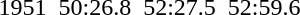<table>
<tr>
<td>1951<br></td>
<td></td>
<td>50:26.8</td>
<td></td>
<td>52:27.5</td>
<td></td>
<td>52:59.6</td>
</tr>
</table>
